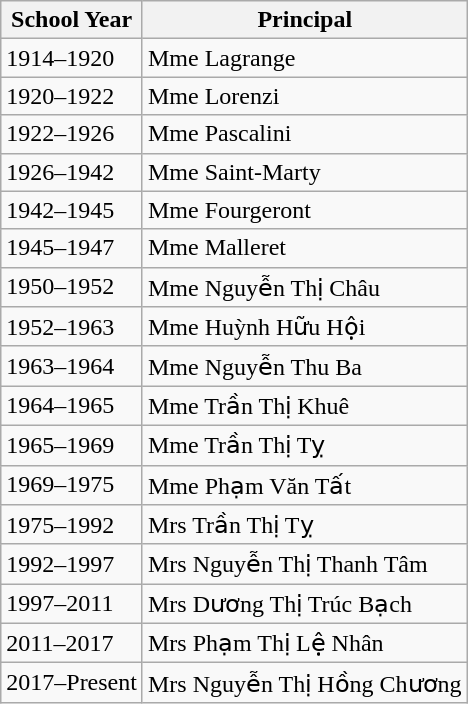<table class="wikitable">
<tr>
<th>School Year</th>
<th>Principal</th>
</tr>
<tr>
<td>1914–1920</td>
<td>Mme Lagrange</td>
</tr>
<tr>
<td>1920–1922</td>
<td>Mme Lorenzi</td>
</tr>
<tr>
<td>1922–1926</td>
<td>Mme Pascalini</td>
</tr>
<tr>
<td>1926–1942</td>
<td>Mme Saint-Marty</td>
</tr>
<tr>
<td>1942–1945</td>
<td>Mme Fourgeront</td>
</tr>
<tr>
<td>1945–1947</td>
<td>Mme Malleret</td>
</tr>
<tr>
<td>1950–1952</td>
<td>Mme Nguyễn Thị Châu</td>
</tr>
<tr>
<td>1952–1963</td>
<td>Mme Huỳnh Hữu Hội</td>
</tr>
<tr>
<td>1963–1964</td>
<td>Mme Nguyễn Thu Ba</td>
</tr>
<tr>
<td>1964–1965</td>
<td>Mme Trần Thị Khuê</td>
</tr>
<tr>
<td>1965–1969</td>
<td>Mme Trần Thị Tỵ</td>
</tr>
<tr>
<td>1969–1975</td>
<td>Mme Phạm Văn Tất</td>
</tr>
<tr>
<td>1975–1992</td>
<td>Mrs Trần Thị Tỵ</td>
</tr>
<tr>
<td>1992–1997</td>
<td>Mrs Nguyễn Thị Thanh Tâm</td>
</tr>
<tr>
<td>1997–2011</td>
<td>Mrs Dương Thị Trúc Bạch</td>
</tr>
<tr>
<td>2011–2017</td>
<td>Mrs Phạm Thị Lệ Nhân</td>
</tr>
<tr>
<td>2017–Present</td>
<td>Mrs Nguyễn Thị Hồng Chương</td>
</tr>
</table>
